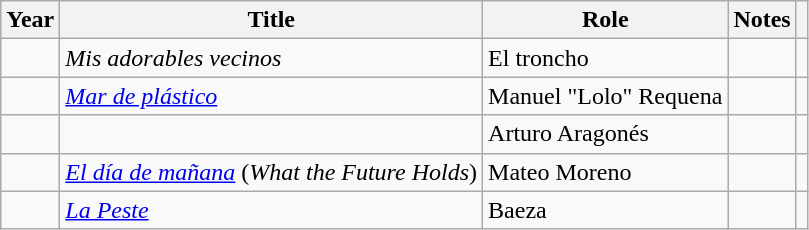<table class="wikitable sortable" >
<tr>
<th>Year</th>
<th>Title</th>
<th>Role</th>
<th class="unsortable">Notes </th>
<th class="unsortable"></th>
</tr>
<tr>
<td></td>
<td><em>Mis adorables vecinos</em></td>
<td>El troncho</td>
<td></td>
<td></td>
</tr>
<tr>
<td></td>
<td><em><a href='#'>Mar de plástico</a></em></td>
<td>Manuel "Lolo" Requena</td>
<td></td>
<td></td>
</tr>
<tr>
<td></td>
<td><em></em></td>
<td>Arturo Aragonés</td>
<td></td>
<td></td>
</tr>
<tr>
<td></td>
<td><em><a href='#'>El día de mañana</a></em> (<em>What the Future Holds</em>)</td>
<td>Mateo Moreno</td>
<td></td>
<td></td>
</tr>
<tr>
<td></td>
<td><em><a href='#'>La Peste</a></em></td>
<td>Baeza</td>
<td></td>
<td></td>
</tr>
</table>
